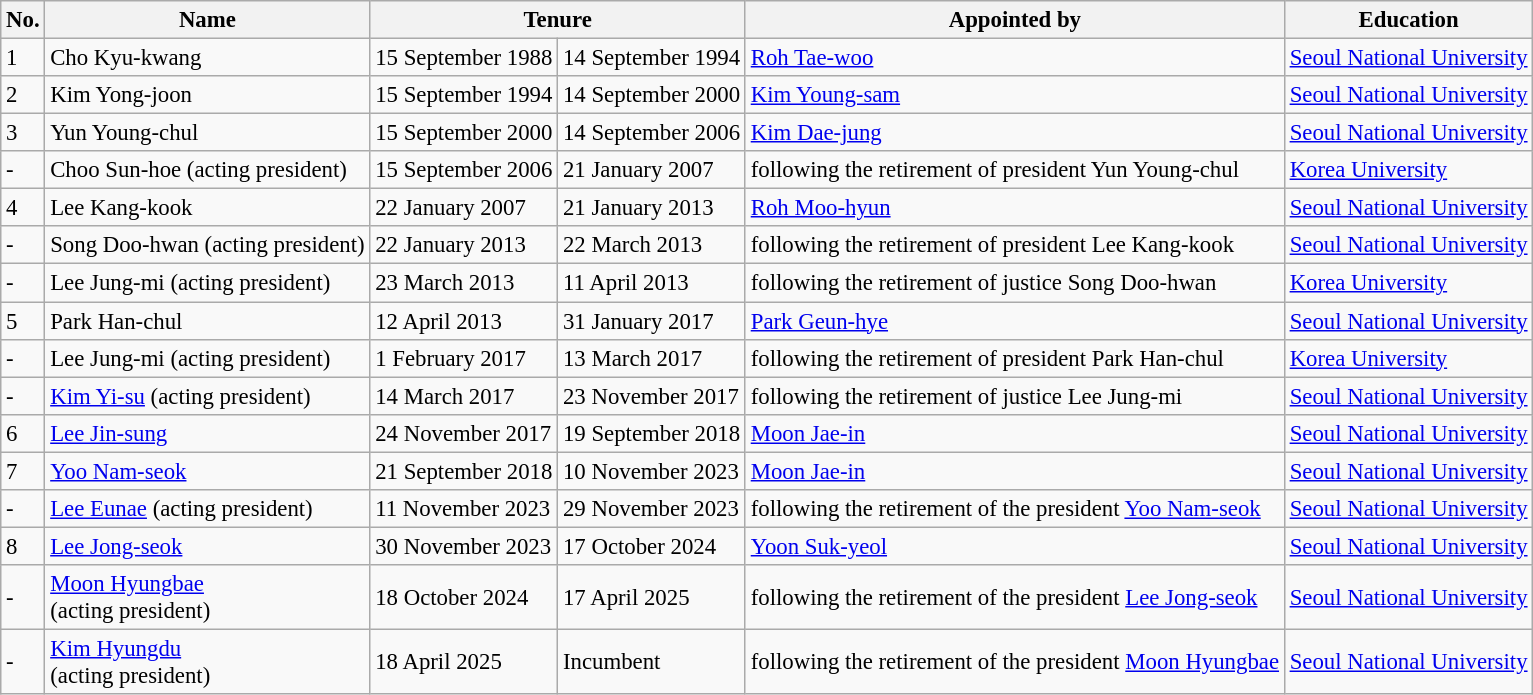<table class="wikitable sortable" style="font-size: 95%;">
<tr>
<th>No.</th>
<th>Name</th>
<th colspan=2>Tenure</th>
<th>Appointed by</th>
<th>Education</th>
</tr>
<tr>
<td>1</td>
<td>Cho Kyu-kwang</td>
<td>15 September 1988</td>
<td>14 September 1994</td>
<td><a href='#'>Roh Tae-woo</a></td>
<td><a href='#'>Seoul National University</a></td>
</tr>
<tr>
<td>2</td>
<td>Kim Yong-joon</td>
<td>15 September 1994</td>
<td>14 September 2000</td>
<td><a href='#'>Kim Young-sam</a></td>
<td><a href='#'>Seoul National University</a></td>
</tr>
<tr>
<td>3</td>
<td>Yun Young-chul</td>
<td>15 September 2000</td>
<td>14 September 2006</td>
<td><a href='#'>Kim Dae-jung</a></td>
<td><a href='#'>Seoul National University</a></td>
</tr>
<tr>
<td>-</td>
<td>Choo Sun-hoe (acting president)</td>
<td>15 September 2006</td>
<td>21 January 2007</td>
<td>following the retirement of president Yun Young-chul</td>
<td><a href='#'>Korea University</a></td>
</tr>
<tr>
<td>4</td>
<td>Lee Kang-kook</td>
<td>22 January 2007</td>
<td>21 January 2013</td>
<td><a href='#'>Roh Moo-hyun</a></td>
<td><a href='#'>Seoul National University</a></td>
</tr>
<tr>
<td>-</td>
<td>Song Doo-hwan (acting president)</td>
<td>22 January 2013</td>
<td>22 March 2013</td>
<td>following the retirement of president Lee Kang-kook</td>
<td><a href='#'>Seoul National University</a></td>
</tr>
<tr>
<td>-</td>
<td>Lee Jung-mi (acting president)</td>
<td>23 March 2013</td>
<td>11 April 2013</td>
<td>following the retirement of justice Song Doo-hwan</td>
<td><a href='#'>Korea University</a></td>
</tr>
<tr>
<td>5</td>
<td>Park Han-chul</td>
<td>12 April 2013</td>
<td>31 January 2017</td>
<td><a href='#'>Park Geun-hye</a></td>
<td><a href='#'>Seoul National University</a></td>
</tr>
<tr>
<td>-</td>
<td>Lee Jung-mi (acting president)</td>
<td>1 February 2017</td>
<td>13 March 2017</td>
<td>following the retirement of president Park Han-chul</td>
<td><a href='#'>Korea University</a></td>
</tr>
<tr>
<td>-</td>
<td><a href='#'>Kim Yi-su</a> (acting president)</td>
<td>14 March 2017</td>
<td>23 November 2017</td>
<td>following the retirement of justice Lee Jung-mi</td>
<td><a href='#'>Seoul National University</a></td>
</tr>
<tr>
<td>6</td>
<td><a href='#'>Lee Jin-sung</a></td>
<td>24 November 2017</td>
<td>19 September 2018</td>
<td><a href='#'>Moon Jae-in</a></td>
<td><a href='#'>Seoul National University</a></td>
</tr>
<tr>
<td>7</td>
<td><a href='#'>Yoo Nam-seok</a></td>
<td>21 September 2018</td>
<td>10 November 2023</td>
<td><a href='#'>Moon Jae-in</a></td>
<td><a href='#'>Seoul National University</a></td>
</tr>
<tr>
<td>-</td>
<td><a href='#'>Lee Eunae</a> (acting president)</td>
<td>11 November 2023</td>
<td>29 November 2023</td>
<td>following the retirement of the president <a href='#'>Yoo Nam-seok</a></td>
<td><a href='#'>Seoul National University</a></td>
</tr>
<tr>
<td>8</td>
<td><a href='#'>Lee Jong-seok</a></td>
<td>30 November 2023</td>
<td>17 October 2024</td>
<td><a href='#'>Yoon Suk-yeol</a></td>
<td><a href='#'>Seoul National University</a></td>
</tr>
<tr>
<td>-</td>
<td><a href='#'>Moon Hyungbae</a><br>(acting president)</td>
<td>18 October 2024</td>
<td>17 April 2025</td>
<td>following the retirement of the president <a href='#'>Lee Jong-seok</a></td>
<td><a href='#'>Seoul National University</a></td>
</tr>
<tr>
<td>-</td>
<td><a href='#'>Kim Hyungdu</a><br>(acting president)</td>
<td>18 April 2025</td>
<td>Incumbent</td>
<td>following the retirement of the president <a href='#'>Moon Hyungbae</a></td>
<td><a href='#'>Seoul National University</a></td>
</tr>
</table>
